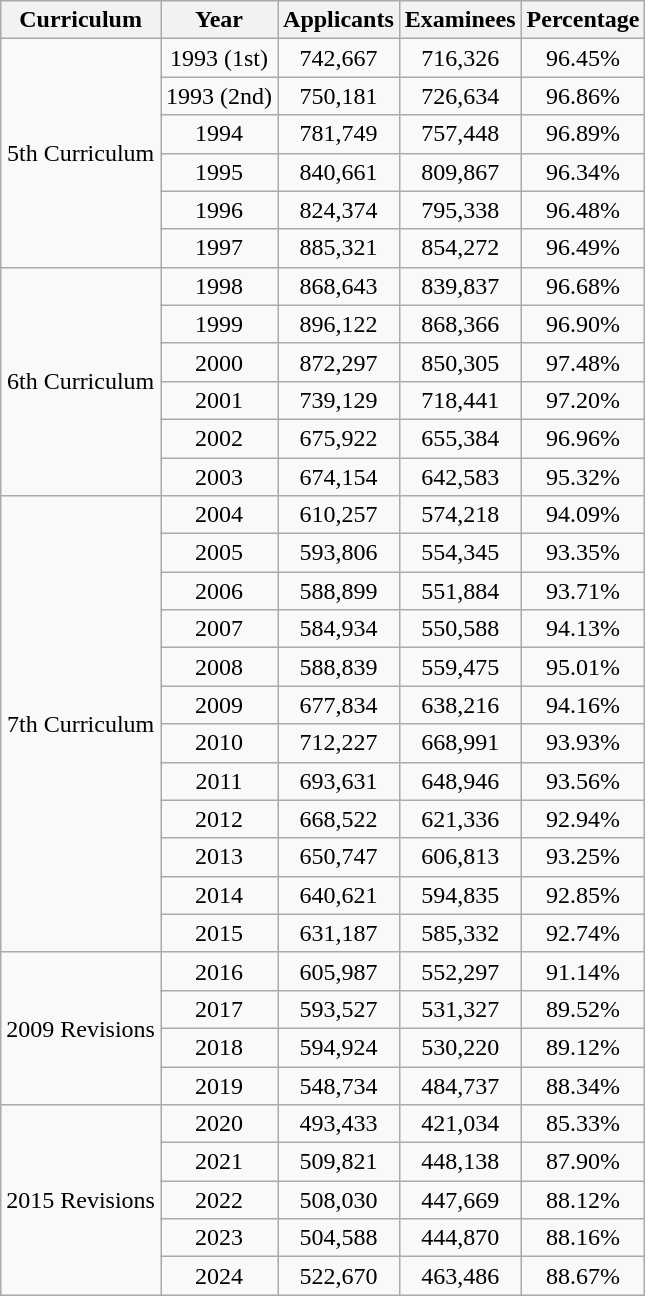<table class="wikitable" style="text-align:center; vertical-align:middle;">
<tr>
<th>Curriculum</th>
<th>Year</th>
<th>Applicants</th>
<th>Examinees</th>
<th>Percentage</th>
</tr>
<tr>
<td rowspan="6">5th Curriculum</td>
<td>1993 (1st)</td>
<td>742,667</td>
<td>716,326</td>
<td>96.45%</td>
</tr>
<tr>
<td>1993 (2nd)</td>
<td>750,181</td>
<td>726,634</td>
<td>96.86%</td>
</tr>
<tr>
<td>1994</td>
<td>781,749</td>
<td>757,448</td>
<td>96.89%</td>
</tr>
<tr>
<td>1995</td>
<td>840,661</td>
<td>809,867</td>
<td>96.34%</td>
</tr>
<tr>
<td>1996</td>
<td>824,374</td>
<td>795,338</td>
<td>96.48%</td>
</tr>
<tr>
<td>1997</td>
<td>885,321</td>
<td>854,272</td>
<td>96.49%</td>
</tr>
<tr>
<td rowspan="6">6th Curriculum</td>
<td>1998</td>
<td>868,643</td>
<td>839,837</td>
<td>96.68%</td>
</tr>
<tr>
<td>1999</td>
<td>896,122</td>
<td>868,366</td>
<td>96.90%</td>
</tr>
<tr>
<td>2000</td>
<td>872,297</td>
<td>850,305</td>
<td>97.48%</td>
</tr>
<tr>
<td>2001</td>
<td>739,129</td>
<td>718,441</td>
<td>97.20%</td>
</tr>
<tr>
<td>2002</td>
<td>675,922</td>
<td>655,384</td>
<td>96.96%</td>
</tr>
<tr>
<td>2003</td>
<td>674,154</td>
<td>642,583</td>
<td>95.32%</td>
</tr>
<tr>
<td rowspan="12">7th Curriculum</td>
<td>2004</td>
<td>610,257</td>
<td>574,218</td>
<td>94.09%</td>
</tr>
<tr>
<td>2005</td>
<td>593,806</td>
<td>554,345</td>
<td>93.35%</td>
</tr>
<tr>
<td>2006</td>
<td>588,899</td>
<td>551,884</td>
<td>93.71%</td>
</tr>
<tr>
<td>2007</td>
<td>584,934</td>
<td>550,588</td>
<td>94.13%</td>
</tr>
<tr>
<td>2008</td>
<td>588,839</td>
<td>559,475</td>
<td>95.01%</td>
</tr>
<tr>
<td>2009</td>
<td>677,834</td>
<td>638,216</td>
<td>94.16%</td>
</tr>
<tr>
<td>2010</td>
<td>712,227</td>
<td>668,991</td>
<td>93.93%</td>
</tr>
<tr>
<td>2011</td>
<td>693,631</td>
<td>648,946</td>
<td>93.56%</td>
</tr>
<tr>
<td>2012</td>
<td>668,522</td>
<td>621,336</td>
<td>92.94%</td>
</tr>
<tr>
<td>2013</td>
<td>650,747</td>
<td>606,813</td>
<td>93.25%</td>
</tr>
<tr>
<td>2014</td>
<td>640,621</td>
<td>594,835</td>
<td>92.85%</td>
</tr>
<tr>
<td>2015</td>
<td>631,187</td>
<td>585,332</td>
<td>92.74%</td>
</tr>
<tr>
<td rowspan="4">2009 Revisions</td>
<td>2016</td>
<td>605,987</td>
<td>552,297</td>
<td>91.14%</td>
</tr>
<tr>
<td>2017</td>
<td>593,527</td>
<td>531,327</td>
<td>89.52%</td>
</tr>
<tr>
<td>2018</td>
<td>594,924</td>
<td>530,220</td>
<td>89.12%</td>
</tr>
<tr>
<td>2019</td>
<td>548,734</td>
<td>484,737</td>
<td>88.34%</td>
</tr>
<tr>
<td rowspan="5">2015 Revisions</td>
<td>2020</td>
<td>493,433</td>
<td>421,034</td>
<td>85.33%</td>
</tr>
<tr>
<td>2021</td>
<td>509,821</td>
<td>448,138</td>
<td>87.90%</td>
</tr>
<tr>
<td>2022</td>
<td>508,030</td>
<td>447,669</td>
<td>88.12%</td>
</tr>
<tr>
<td>2023</td>
<td>504,588</td>
<td>444,870</td>
<td>88.16%</td>
</tr>
<tr>
<td>2024</td>
<td>522,670</td>
<td>463,486</td>
<td>88.67%</td>
</tr>
</table>
